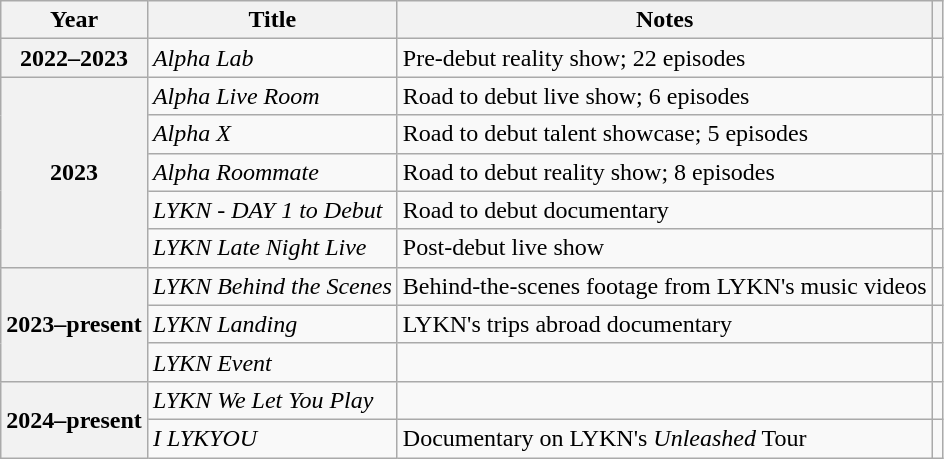<table class="wikitable plainrowheaders sortable">
<tr>
<th scope="col">Year</th>
<th scope="col">Title</th>
<th scope="col" class="unsortable">Notes</th>
<th scope="col" class="unsortable"></th>
</tr>
<tr>
<th>2022–2023</th>
<td><em>Alpha Lab</em></td>
<td>Pre-debut reality show; 22 episodes</td>
<td style="text-align:center"></td>
</tr>
<tr>
<th rowspan="5">2023</th>
<td><em>Alpha Live Room</em></td>
<td>Road to debut live show; 6 episodes</td>
<td style="text-align:center"></td>
</tr>
<tr>
<td><em>Alpha X</em></td>
<td>Road to debut talent showcase; 5 episodes</td>
<td style="text-align:center"></td>
</tr>
<tr>
<td><em>Alpha Roommate</em></td>
<td>Road to debut reality show; 8 episodes</td>
<td style="text-align:center"></td>
</tr>
<tr>
<td><em>LYKN - DAY 1 to Debut</em></td>
<td>Road to debut documentary</td>
<td style="text-align:center"></td>
</tr>
<tr>
<td><em>LYKN Late Night Live</em></td>
<td>Post-debut live show</td>
<td style="text-align:center"></td>
</tr>
<tr>
<th rowspan="3">2023–present</th>
<td><em>LYKN Behind the Scenes</em></td>
<td>Behind-the-scenes footage from LYKN's music videos</td>
<td style="text-align:center"></td>
</tr>
<tr>
<td><em>LYKN Landing</em></td>
<td>LYKN's trips abroad documentary</td>
<td style="text-align:center"></td>
</tr>
<tr>
<td><em>LYKN Event</em></td>
<td></td>
<td style="text-align:center"></td>
</tr>
<tr>
<th rowspan="2">2024–present</th>
<td><em>LYKN We Let You Play</em></td>
<td></td>
<td style="text-align:center"></td>
</tr>
<tr>
<td><em>I LYKYOU</em></td>
<td>Documentary on LYKN's <em>Unleashed</em> Tour</td>
<td style="text-align:center"></td>
</tr>
</table>
